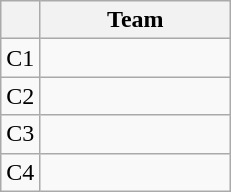<table class="wikitable" style="display:inline-table;">
<tr>
<th></th>
<th width=120>Team</th>
</tr>
<tr>
<td align=center>C1</td>
<td></td>
</tr>
<tr>
<td align=center>C2</td>
<td></td>
</tr>
<tr>
<td align=center>C3</td>
<td></td>
</tr>
<tr>
<td align=center>C4</td>
<td></td>
</tr>
</table>
